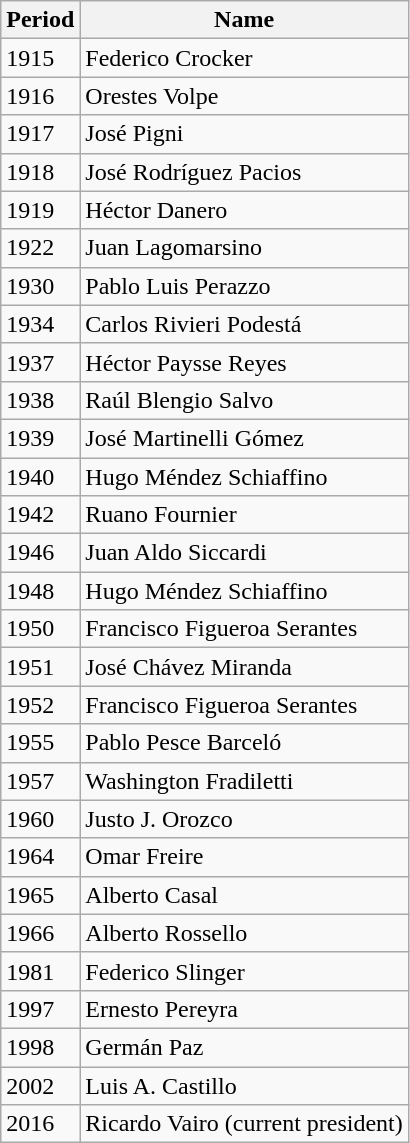<table class="wikitable">
<tr>
<th>Period</th>
<th>Name</th>
</tr>
<tr>
<td>1915</td>
<td>Federico Crocker</td>
</tr>
<tr>
<td>1916</td>
<td>Orestes Volpe</td>
</tr>
<tr>
<td>1917</td>
<td>José Pigni</td>
</tr>
<tr>
<td>1918</td>
<td>José Rodríguez Pacios</td>
</tr>
<tr>
<td>1919</td>
<td>Héctor Danero</td>
</tr>
<tr>
<td>1922</td>
<td>Juan Lagomarsino</td>
</tr>
<tr>
<td>1930</td>
<td>Pablo Luis Perazzo</td>
</tr>
<tr>
<td>1934</td>
<td>Carlos Rivieri Podestá</td>
</tr>
<tr>
<td>1937</td>
<td>Héctor Paysse Reyes</td>
</tr>
<tr>
<td>1938</td>
<td>Raúl Blengio Salvo</td>
</tr>
<tr>
<td>1939</td>
<td>José Martinelli Gómez</td>
</tr>
<tr>
<td>1940</td>
<td>Hugo Méndez Schiaffino</td>
</tr>
<tr>
<td>1942</td>
<td>Ruano Fournier</td>
</tr>
<tr>
<td>1946</td>
<td>Juan Aldo Siccardi</td>
</tr>
<tr>
<td>1948</td>
<td>Hugo Méndez Schiaffino</td>
</tr>
<tr>
<td>1950</td>
<td>Francisco Figueroa Serantes</td>
</tr>
<tr>
<td>1951</td>
<td>José Chávez Miranda</td>
</tr>
<tr>
<td>1952</td>
<td>Francisco Figueroa Serantes</td>
</tr>
<tr>
<td>1955</td>
<td>Pablo Pesce Barceló</td>
</tr>
<tr>
<td>1957</td>
<td>Washington Fradiletti</td>
</tr>
<tr>
<td>1960</td>
<td>Justo J. Orozco</td>
</tr>
<tr>
<td>1964</td>
<td>Omar Freire</td>
</tr>
<tr>
<td>1965</td>
<td>Alberto Casal</td>
</tr>
<tr>
<td>1966</td>
<td>Alberto Rossello</td>
</tr>
<tr>
<td>1981</td>
<td>Federico Slinger</td>
</tr>
<tr>
<td>1997</td>
<td>Ernesto Pereyra</td>
</tr>
<tr>
<td>1998</td>
<td>Germán Paz</td>
</tr>
<tr>
<td>2002</td>
<td>Luis A. Castillo</td>
</tr>
<tr>
<td>2016</td>
<td>Ricardo Vairo (current president)</td>
</tr>
</table>
